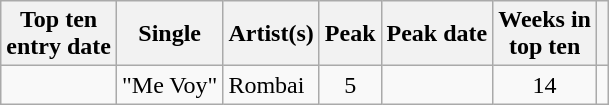<table class="wikitable sortable">
<tr>
<th>Top ten<br>entry date</th>
<th>Single</th>
<th>Artist(s)</th>
<th data-sort-type="number">Peak</th>
<th>Peak date</th>
<th data-sort-type="number">Weeks in<br>top ten</th>
<th></th>
</tr>
<tr>
<td></td>
<td>"Me Voy"</td>
<td>Rombai</td>
<td style="text-align:center;">5</td>
<td></td>
<td style="text-align:center;">14</td>
<td style="text-align:center;"></td>
</tr>
</table>
